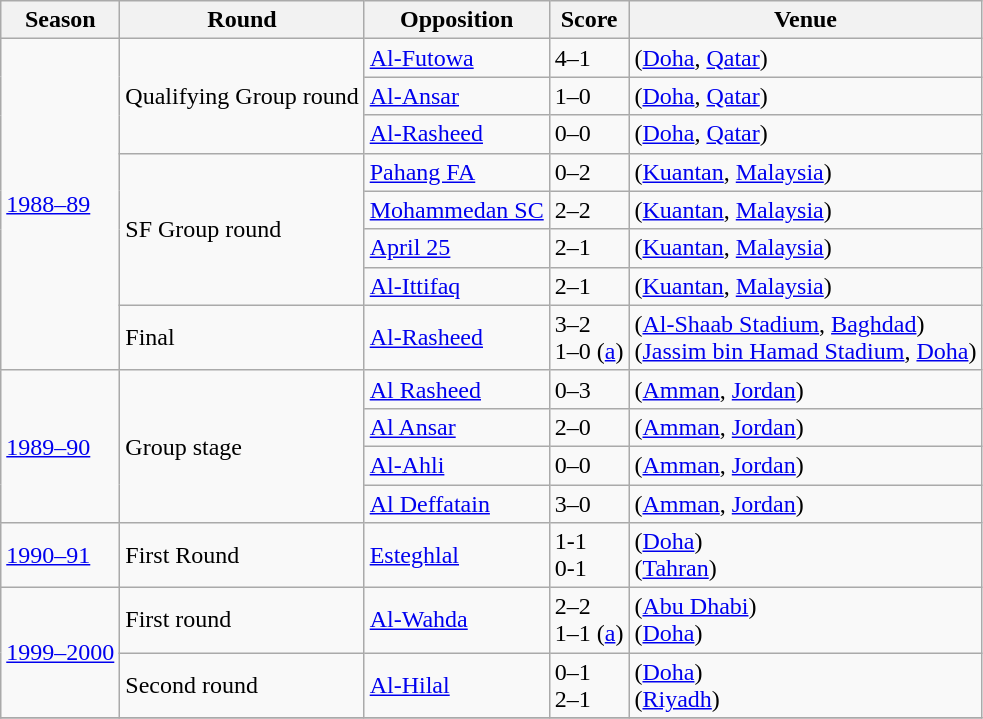<table class="sortable plainrowheaders wikitable">
<tr>
<th scope=col>Season</th>
<th scope=col>Round</th>
<th scope=col>Opposition</th>
<th scope=col>Score</th>
<th scope=col>Venue</th>
</tr>
<tr>
<td rowspan="8"><a href='#'>1988–89</a></td>
<td rowspan="3">Qualifying Group round</td>
<td> <a href='#'>Al-Futowa</a></td>
<td>4–1</td>
<td>(<a href='#'>Doha</a>, <a href='#'>Qatar</a>)</td>
</tr>
<tr>
<td> <a href='#'>Al-Ansar</a></td>
<td>1–0</td>
<td>(<a href='#'>Doha</a>, <a href='#'>Qatar</a>)</td>
</tr>
<tr>
<td> <a href='#'>Al-Rasheed</a></td>
<td>0–0</td>
<td>(<a href='#'>Doha</a>, <a href='#'>Qatar</a>)</td>
</tr>
<tr>
<td rowspan="4">SF Group round</td>
<td> <a href='#'>Pahang FA</a></td>
<td>0–2</td>
<td>(<a href='#'>Kuantan</a>, <a href='#'>Malaysia</a>)</td>
</tr>
<tr>
<td> <a href='#'>Mohammedan SC</a></td>
<td>2–2</td>
<td>(<a href='#'>Kuantan</a>, <a href='#'>Malaysia</a>)</td>
</tr>
<tr>
<td> <a href='#'>April 25</a></td>
<td>2–1</td>
<td>(<a href='#'>Kuantan</a>, <a href='#'>Malaysia</a>)</td>
</tr>
<tr>
<td> <a href='#'>Al-Ittifaq</a></td>
<td>2–1</td>
<td>(<a href='#'>Kuantan</a>, <a href='#'>Malaysia</a>)</td>
</tr>
<tr>
<td>Final</td>
<td> <a href='#'>Al-Rasheed</a></td>
<td>3–2<br>1–0 (<a href='#'>a</a>)</td>
<td>(<a href='#'>Al-Shaab Stadium</a>, <a href='#'>Baghdad</a>)<br>(<a href='#'>Jassim bin Hamad Stadium</a>, <a href='#'>Doha</a>)</td>
</tr>
<tr>
<td rowspan="4"><a href='#'>1989–90</a></td>
<td rowspan="4">Group stage</td>
<td> <a href='#'>Al Rasheed</a></td>
<td>0–3</td>
<td>(<a href='#'>Amman</a>, <a href='#'>Jordan</a>)</td>
</tr>
<tr>
<td> <a href='#'>Al Ansar</a></td>
<td>2–0</td>
<td>(<a href='#'>Amman</a>, <a href='#'>Jordan</a>)</td>
</tr>
<tr>
<td> <a href='#'>Al-Ahli</a></td>
<td>0–0</td>
<td>(<a href='#'>Amman</a>, <a href='#'>Jordan</a>)</td>
</tr>
<tr>
<td> <a href='#'>Al Deffatain</a></td>
<td>3–0</td>
<td>(<a href='#'>Amman</a>, <a href='#'>Jordan</a>)</td>
</tr>
<tr>
<td><a href='#'>1990–91</a></td>
<td>First Round</td>
<td> <a href='#'>Esteghlal</a></td>
<td>1-1<br>0-1</td>
<td>(<a href='#'>Doha</a>)<br>(<a href='#'>Tahran</a>)</td>
</tr>
<tr>
<td rowspan="2"><a href='#'>1999–2000</a></td>
<td>First round</td>
<td> <a href='#'>Al-Wahda</a></td>
<td>2–2<br>1–1 (<a href='#'>a</a>)</td>
<td>(<a href='#'>Abu Dhabi</a>)<br>(<a href='#'>Doha</a>)</td>
</tr>
<tr>
<td>Second round</td>
<td> <a href='#'>Al-Hilal</a></td>
<td>0–1<br>2–1</td>
<td>(<a href='#'>Doha</a>)<br>(<a href='#'>Riyadh</a>)</td>
</tr>
<tr>
</tr>
</table>
